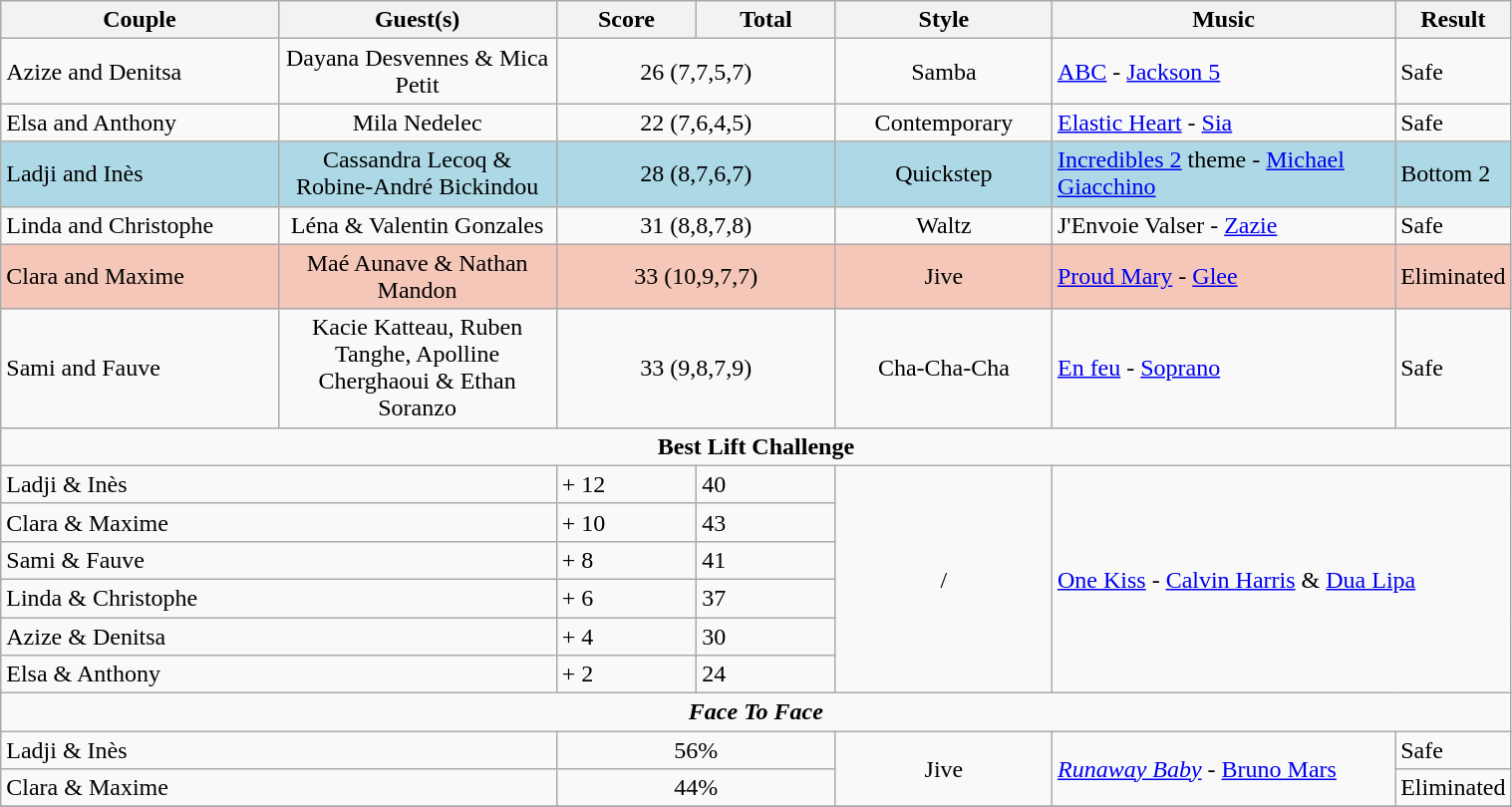<table class="wikitable" style="width:80%;">
<tr>
<th style="width:20%;">Couple</th>
<th style="width:20%;">Guest(s)</th>
<th style="width:10%;">Score</th>
<th style="width:10%;">Total</th>
<th style="width:15%;">Style</th>
<th style="width:60%;">Music</th>
<th style="width:60%;">Result</th>
</tr>
<tr>
<td>Azize and Denitsa</td>
<td style="text-align:center;">Dayana Desvennes & Mica Petit</td>
<td style="text-align:center;" colspan="2">26 (7,7,5,7)</td>
<td style="text-align:center;">Samba</td>
<td><a href='#'>ABC</a> - <a href='#'>Jackson 5</a></td>
<td>Safe</td>
</tr>
<tr>
<td>Elsa and Anthony</td>
<td style="text-align:center;">Mila Nedelec</td>
<td style="text-align:center;" colspan="2">22 (7,6,4,5)</td>
<td style="text-align:center;">Contemporary</td>
<td><a href='#'>Elastic Heart</a> - <a href='#'>Sia</a></td>
<td>Safe</td>
</tr>
<tr style="background:lightblue;">
<td>Ladji and Inès</td>
<td style="text-align:center;">Cassandra Lecoq & Robine-André Bickindou</td>
<td style="text-align:center;" colspan="2">28 (8,7,6,7)</td>
<td style="text-align:center;">Quickstep</td>
<td><a href='#'>Incredibles 2</a> theme - <a href='#'>Michael Giacchino</a></td>
<td>Bottom 2</td>
</tr>
<tr>
<td>Linda and Christophe</td>
<td style="text-align:center;">Léna & Valentin Gonzales</td>
<td style="text-align:center;" colspan="2">31 (8,8,7,8)</td>
<td style="text-align:center;">Waltz</td>
<td>J'Envoie Valser - <a href='#'>Zazie</a></td>
<td>Safe</td>
</tr>
<tr style="background:#f4c7b8;">
<td>Clara and Maxime</td>
<td style="text-align:center;">Maé Aunave & Nathan Mandon</td>
<td style="text-align:center;" colspan="2">33 (10,9,7,7)</td>
<td style="text-align:center;">Jive</td>
<td><a href='#'>Proud Mary</a> - <a href='#'>Glee</a></td>
<td>Eliminated</td>
</tr>
<tr>
<td>Sami and Fauve</td>
<td style="text-align:center;">Kacie Katteau, Ruben Tanghe, Apolline Cherghaoui & Ethan Soranzo</td>
<td style="text-align:center;" colspan="2">33 (9,8,7,9)</td>
<td style="text-align:center;">Cha-Cha-Cha</td>
<td><a href='#'>En feu</a> - <a href='#'>Soprano</a></td>
<td>Safe</td>
</tr>
<tr>
<td colspan=7 style="text-align:center;"><strong>Best Lift Challenge</strong></td>
</tr>
<tr>
<td colspan="2">Ladji & Inès</td>
<td>+ 12</td>
<td>40</td>
<td rowspan=6 style="text-align:center;">/</td>
<td rowspan=6 colspan="2"><a href='#'>One Kiss</a> - <a href='#'>Calvin Harris</a> & <a href='#'>Dua Lipa</a></td>
</tr>
<tr>
<td colspan="2">Clara & Maxime</td>
<td>+ 10</td>
<td>43</td>
</tr>
<tr>
<td colspan="2">Sami & Fauve</td>
<td>+ 8</td>
<td>41</td>
</tr>
<tr>
<td colspan="2">Linda & Christophe</td>
<td>+ 6</td>
<td>37</td>
</tr>
<tr>
<td colspan="2">Azize & Denitsa</td>
<td>+ 4</td>
<td>30</td>
</tr>
<tr>
<td colspan="2">Elsa & Anthony</td>
<td>+ 2</td>
<td>24</td>
</tr>
<tr>
<td colspan=7 style="text-align:center;"><strong><em>Face To Face</em></strong></td>
</tr>
<tr>
<td colspan="2">Ladji & Inès</td>
<td style="text-align:center;" colspan="2">56%</td>
<td rowspan="2" style="text-align:center;">Jive</td>
<td rowspan="2"><em><a href='#'>Runaway Baby</a></em> - <a href='#'>Bruno Mars</a></td>
<td>Safe</td>
</tr>
<tr>
<td colspan="2">Clara & Maxime</td>
<td style="text-align:center;" colspan="2">44%</td>
<td>Eliminated</td>
</tr>
<tr>
</tr>
</table>
